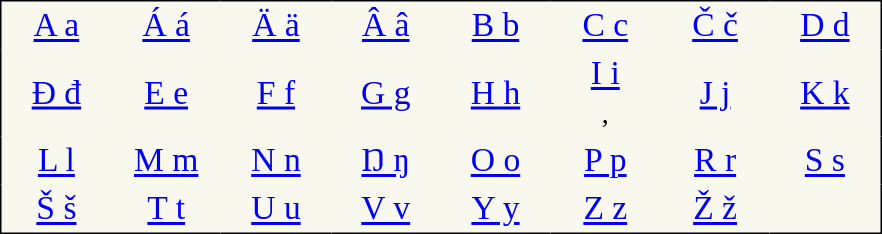<table style="font-family:Arial Unicode MS; font-size:1.4em; border-color:#000000; border-width:1px; border-style:solid; border-collapse:collapse; background-color:#F8F8EF">
<tr>
<td style="width:3em; text-align:center; padding: 3px;"><a href='#'>A a</a><br><small></small></td>
<td style="width:3em; text-align:center; padding: 3px;"><a href='#'>Á á</a><br><small></small></td>
<td style="width:3em; text-align:center; padding: 3px;"><a href='#'>Ä ä</a><br><small></small></td>
<td style="width:3em; text-align:center; padding: 3px;"><a href='#'>Â â</a><br><small></small></td>
<td style="width:3em; text-align:center; padding: 3px;"><a href='#'>B b</a><br><small></small></td>
<td style="width:3em; text-align:center; padding: 3px;"><a href='#'>C c</a><br><small></small></td>
<td style="width:3em; text-align:center; padding: 3px;"><a href='#'>Č č</a><br><small></small></td>
<td style="width:3em; text-align:center; padding: 3px;"><a href='#'>D d</a><br><small></small></td>
</tr>
<tr>
<td style="width:3em; text-align:center; padding: 3px;"><a href='#'>Đ đ</a><br><small></small></td>
<td style="width:3em; text-align:center; padding: 3px;"><a href='#'>E e</a><br><small></small></td>
<td style="width:3em; text-align:center; padding: 3px;"><a href='#'>F f</a><br><small></small></td>
<td style="width:3em; text-align:center; padding: 3px;"><a href='#'>G g</a><br><small></small></td>
<td style="width:3em; text-align:center; padding: 3px;"><a href='#'>H h</a><br><small></small></td>
<td style="width:3em; text-align:center; padding: 3px;"><a href='#'>I i</a><br><small>, </small></td>
<td style="width:3em; text-align:center; padding: 3px;"><a href='#'>J j</a><br><small></small></td>
<td style="width:3em; text-align:center; padding: 3px;"><a href='#'>K k</a><br><small></small></td>
</tr>
<tr>
<td style="width:3em; text-align:center; padding: 3px;"><a href='#'>L l</a><br><small></small></td>
<td style="width:3em; text-align:center; padding: 3px;"><a href='#'>M m</a><br><small></small></td>
<td style="width:3em; text-align:center; padding: 3px;"><a href='#'>N n</a><br><small></small></td>
<td style="width:3em; text-align:center; padding: 3px;"><a href='#'>Ŋ ŋ</a><br><small></small></td>
<td style="width:3em; text-align:center; padding: 3px;"><a href='#'>O o</a><br><small></small></td>
<td style="width:3em; text-align:center; padding: 3px;"><a href='#'>P p</a><br><small></small></td>
<td style="width:3em; text-align:center; padding: 3px;"><a href='#'>R r</a><br><small></small></td>
<td style="width:3em; text-align:center; padding: 3px;"><a href='#'>S s</a><br><small></small></td>
</tr>
<tr>
<td style="width:3em; text-align:center; padding: 3px;"><a href='#'>Š š</a><br><small></small></td>
<td style="width:3em; text-align:center; padding: 3px;"><a href='#'>T t</a><br><small></small></td>
<td style="width:3em; text-align:center; padding: 3px;"><a href='#'>U u</a><br><small></small></td>
<td style="width:3em; text-align:center; padding: 3px;"><a href='#'>V v</a><br><small></small></td>
<td style="width:3em; text-align:center; padding: 3px;"><a href='#'>Y y</a><br><small></small></td>
<td style="width:3em; text-align:center; padding: 3px;"><a href='#'>Z z</a><br><small></small></td>
<td style="width:3em; text-align:center; padding: 3px;"><a href='#'>Ž ž</a><br><small></small></td>
<td></td>
</tr>
</table>
